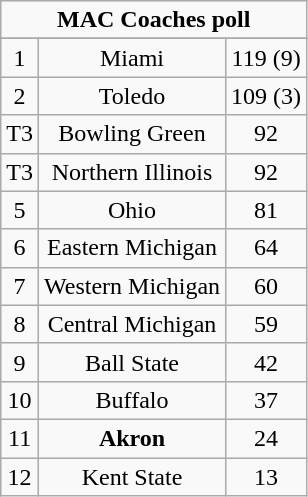<table class="wikitable" style="display: inline-table;">
<tr align="center">
<td align="center" Colspan="3"><strong>MAC Coaches poll</strong></td>
</tr>
<tr align="center">
</tr>
<tr align="center">
<td>1</td>
<td>Miami</td>
<td>119 (9)</td>
</tr>
<tr align="center">
<td>2</td>
<td>Toledo</td>
<td>109 (3)</td>
</tr>
<tr align="center">
<td>T3</td>
<td>Bowling Green</td>
<td>92</td>
</tr>
<tr align="center">
<td>T3</td>
<td>Northern Illinois</td>
<td>92</td>
</tr>
<tr align="center">
<td>5</td>
<td>Ohio</td>
<td>81</td>
</tr>
<tr align="center">
<td>6</td>
<td>Eastern Michigan</td>
<td>64</td>
</tr>
<tr align="center">
<td>7</td>
<td>Western Michigan</td>
<td>60</td>
</tr>
<tr align="center">
<td>8</td>
<td>Central Michigan</td>
<td>59</td>
</tr>
<tr align="center">
<td>9</td>
<td>Ball State</td>
<td>42</td>
</tr>
<tr align="center">
<td>10</td>
<td>Buffalo</td>
<td>37</td>
</tr>
<tr align="center">
<td>11</td>
<td><strong>Akron</strong></td>
<td>24</td>
</tr>
<tr align="center">
<td>12</td>
<td>Kent State</td>
<td>13</td>
</tr>
</table>
